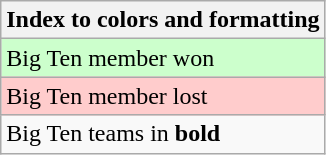<table class="wikitable">
<tr>
<th>Index to colors and formatting</th>
</tr>
<tr style="background:#cfc;">
<td>Big Ten member won</td>
</tr>
<tr style="background:#fcc;">
<td>Big Ten member lost</td>
</tr>
<tr>
<td>Big Ten teams in <strong>bold</strong></td>
</tr>
</table>
